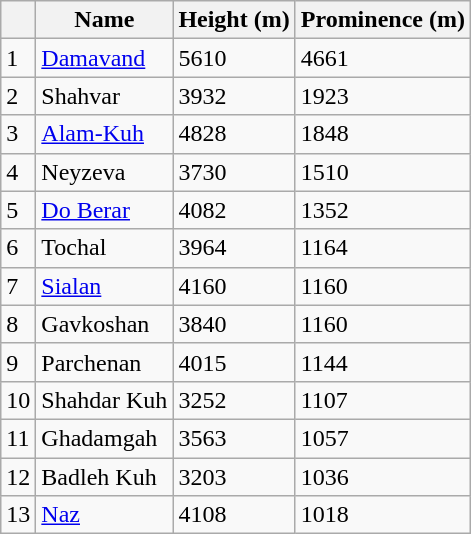<table class="wikitable">
<tr>
<th></th>
<th><strong>Name</strong></th>
<th><strong>Height (m)</strong></th>
<th>Prominence (m)</th>
</tr>
<tr>
<td>1</td>
<td><a href='#'>Damavand</a></td>
<td>5610</td>
<td>4661</td>
</tr>
<tr>
<td>2</td>
<td>Shahvar</td>
<td>3932</td>
<td>1923</td>
</tr>
<tr>
<td>3</td>
<td><a href='#'>Alam-Kuh</a></td>
<td>4828</td>
<td>1848</td>
</tr>
<tr>
<td>4</td>
<td>Neyzeva</td>
<td>3730</td>
<td>1510</td>
</tr>
<tr>
<td>5</td>
<td><a href='#'>Do Berar</a></td>
<td>4082</td>
<td>1352</td>
</tr>
<tr>
<td>6</td>
<td>Tochal</td>
<td>3964</td>
<td>1164</td>
</tr>
<tr>
<td>7</td>
<td><a href='#'>Sialan</a></td>
<td>4160</td>
<td>1160</td>
</tr>
<tr>
<td>8</td>
<td>Gavkoshan</td>
<td>3840</td>
<td>1160</td>
</tr>
<tr>
<td>9</td>
<td>Parchenan</td>
<td>4015</td>
<td>1144</td>
</tr>
<tr>
<td>10</td>
<td>Shahdar Kuh</td>
<td>3252</td>
<td>1107</td>
</tr>
<tr>
<td>11</td>
<td>Ghadamgah</td>
<td>3563</td>
<td>1057</td>
</tr>
<tr>
<td>12</td>
<td>Badleh Kuh</td>
<td>3203</td>
<td>1036</td>
</tr>
<tr>
<td>13</td>
<td><a href='#'>Naz</a></td>
<td>4108</td>
<td>1018</td>
</tr>
</table>
